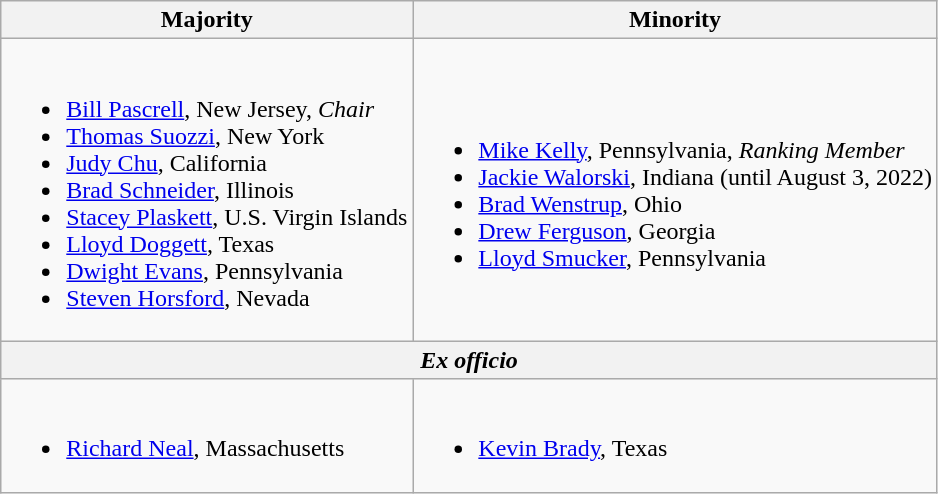<table class=wikitable>
<tr>
<th>Majority</th>
<th>Minority</th>
</tr>
<tr>
<td><br><ul><li><a href='#'>Bill Pascrell</a>, New Jersey, <em>Chair</em></li><li><a href='#'>Thomas Suozzi</a>, New York</li><li><a href='#'>Judy Chu</a>, California</li><li><a href='#'>Brad Schneider</a>, Illinois</li><li><a href='#'>Stacey Plaskett</a>, U.S. Virgin Islands</li><li><a href='#'>Lloyd Doggett</a>, Texas</li><li><a href='#'>Dwight Evans</a>, Pennsylvania</li><li><a href='#'>Steven Horsford</a>, Nevada</li></ul></td>
<td><br><ul><li><a href='#'>Mike Kelly</a>, Pennsylvania, <em>Ranking Member</em></li><li><a href='#'>Jackie Walorski</a>, Indiana (until August 3, 2022)</li><li><a href='#'>Brad Wenstrup</a>, Ohio</li><li><a href='#'>Drew Ferguson</a>, Georgia</li><li><a href='#'>Lloyd Smucker</a>, Pennsylvania</li></ul></td>
</tr>
<tr>
<th colspan=2><em>Ex officio</em></th>
</tr>
<tr>
<td><br><ul><li><a href='#'>Richard Neal</a>, Massachusetts</li></ul></td>
<td><br><ul><li><a href='#'>Kevin Brady</a>, Texas</li></ul></td>
</tr>
</table>
